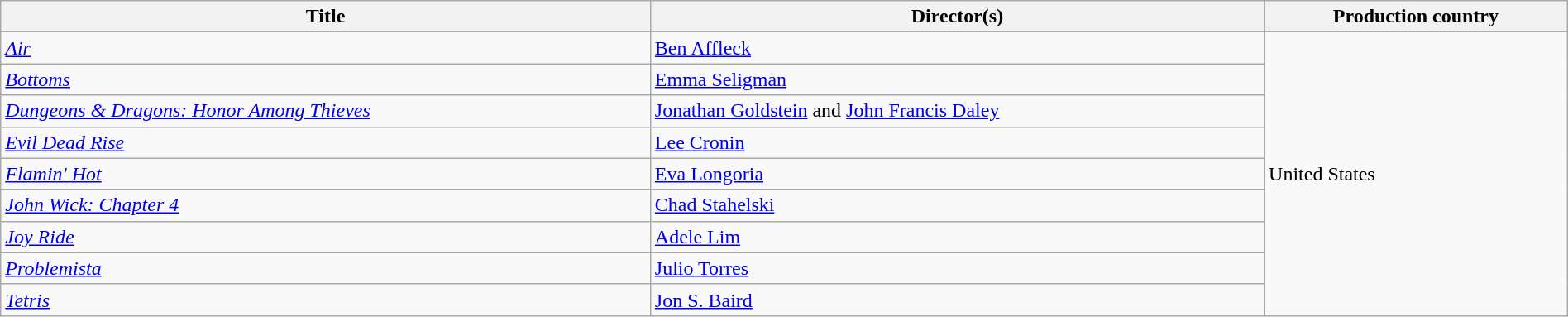<table class="wikitable plainrowheaders" style="width:100%; margin-bottom:4px">
<tr>
<th scope="col">Title</th>
<th scope="col">Director(s)</th>
<th scope="col">Production country</th>
</tr>
<tr>
<td><em><a href='#'>Air</a></em> </td>
<td><a href='#'>Ben Affleck</a></td>
<td rowspan="9">United States</td>
</tr>
<tr>
<td><em><a href='#'>Bottoms</a></em></td>
<td><a href='#'>Emma Seligman</a></td>
</tr>
<tr>
<td><em><a href='#'>Dungeons & Dragons: Honor Among Thieves</a></em> </td>
<td><a href='#'>Jonathan Goldstein</a> and <a href='#'>John Francis Daley</a></td>
</tr>
<tr>
<td><em><a href='#'>Evil Dead Rise</a></em></td>
<td><a href='#'>Lee Cronin</a></td>
</tr>
<tr>
<td><em><a href='#'>Flamin' Hot</a></em></td>
<td><a href='#'>Eva Longoria</a></td>
</tr>
<tr>
<td><em><a href='#'>John Wick: Chapter 4</a></em></td>
<td><a href='#'>Chad Stahelski</a></td>
</tr>
<tr>
<td><em><a href='#'>Joy Ride</a></em></td>
<td><a href='#'>Adele Lim</a></td>
</tr>
<tr>
<td><em><a href='#'>Problemista</a></em></td>
<td><a href='#'>Julio Torres</a></td>
</tr>
<tr>
<td><em><a href='#'>Tetris</a></em></td>
<td><a href='#'>Jon S. Baird</a></td>
</tr>
</table>
